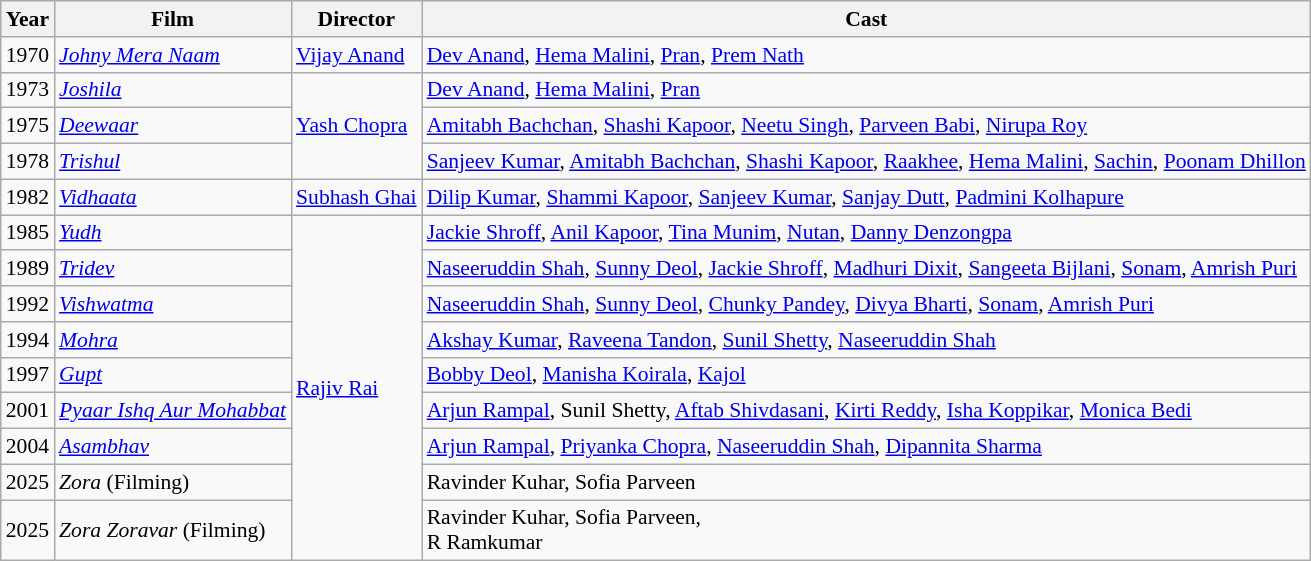<table class="wikitable sortable" style="font-size:90%">
<tr style="text-align:center;">
<th>Year</th>
<th>Film</th>
<th>Director</th>
<th>Cast</th>
</tr>
<tr>
<td>1970</td>
<td><em><a href='#'>Johny Mera Naam</a></em></td>
<td><a href='#'>Vijay Anand</a></td>
<td><a href='#'>Dev Anand</a>, <a href='#'>Hema Malini</a>, <a href='#'>Pran</a>, <a href='#'>Prem Nath</a></td>
</tr>
<tr>
<td>1973</td>
<td><em><a href='#'>Joshila</a></em></td>
<td rowspan="3"><a href='#'>Yash Chopra</a></td>
<td><a href='#'>Dev Anand</a>, <a href='#'>Hema Malini</a>, <a href='#'>Pran</a></td>
</tr>
<tr>
<td>1975</td>
<td><em><a href='#'>Deewaar</a></em></td>
<td><a href='#'>Amitabh Bachchan</a>, <a href='#'>Shashi Kapoor</a>, <a href='#'>Neetu Singh</a>, <a href='#'>Parveen Babi</a>, <a href='#'>Nirupa Roy</a></td>
</tr>
<tr>
<td>1978</td>
<td><em><a href='#'>Trishul</a></em></td>
<td><a href='#'>Sanjeev Kumar</a>, <a href='#'>Amitabh Bachchan</a>, <a href='#'>Shashi Kapoor</a>, <a href='#'>Raakhee</a>, <a href='#'>Hema Malini</a>, <a href='#'>Sachin</a>, <a href='#'>Poonam Dhillon</a></td>
</tr>
<tr>
<td>1982</td>
<td><em><a href='#'>Vidhaata</a></em></td>
<td><a href='#'>Subhash Ghai</a></td>
<td><a href='#'>Dilip Kumar</a>, <a href='#'>Shammi Kapoor</a>, <a href='#'>Sanjeev Kumar</a>, <a href='#'>Sanjay Dutt</a>, <a href='#'>Padmini Kolhapure</a></td>
</tr>
<tr>
<td>1985</td>
<td><em><a href='#'>Yudh</a></em></td>
<td rowspan="9"><a href='#'>Rajiv Rai</a></td>
<td><a href='#'>Jackie Shroff</a>, <a href='#'>Anil Kapoor</a>, <a href='#'>Tina Munim</a>, <a href='#'>Nutan</a>, <a href='#'>Danny Denzongpa</a></td>
</tr>
<tr>
<td>1989</td>
<td><em><a href='#'>Tridev</a></em></td>
<td><a href='#'>Naseeruddin Shah</a>, <a href='#'>Sunny Deol</a>, <a href='#'>Jackie Shroff</a>, <a href='#'>Madhuri Dixit</a>, <a href='#'>Sangeeta Bijlani</a>, <a href='#'>Sonam</a>, <a href='#'>Amrish Puri</a></td>
</tr>
<tr>
<td>1992</td>
<td><em><a href='#'>Vishwatma</a></em></td>
<td><a href='#'>Naseeruddin Shah</a>, <a href='#'>Sunny Deol</a>, <a href='#'>Chunky Pandey</a>, <a href='#'>Divya Bharti</a>, <a href='#'>Sonam</a>, <a href='#'>Amrish Puri</a></td>
</tr>
<tr>
<td>1994</td>
<td><em><a href='#'>Mohra</a></em></td>
<td><a href='#'>Akshay Kumar</a>, <a href='#'>Raveena Tandon</a>, <a href='#'>Sunil Shetty</a>, <a href='#'>Naseeruddin Shah</a></td>
</tr>
<tr>
<td>1997</td>
<td><em><a href='#'>Gupt</a></em></td>
<td><a href='#'>Bobby Deol</a>, <a href='#'>Manisha Koirala</a>, <a href='#'>Kajol</a></td>
</tr>
<tr>
<td>2001</td>
<td><em><a href='#'>Pyaar Ishq Aur Mohabbat</a></em></td>
<td><a href='#'>Arjun Rampal</a>, Sunil Shetty, <a href='#'>Aftab Shivdasani</a>, <a href='#'>Kirti Reddy</a>, <a href='#'>Isha Koppikar</a>, <a href='#'>Monica Bedi</a></td>
</tr>
<tr>
<td>2004</td>
<td><em><a href='#'>Asambhav</a></em></td>
<td><a href='#'>Arjun Rampal</a>, <a href='#'>Priyanka Chopra</a>, <a href='#'>Naseeruddin Shah</a>, <a href='#'>Dipannita Sharma</a></td>
</tr>
<tr>
<td>2025</td>
<td><em>Zora</em> (Filming)</td>
<td>Ravinder Kuhar, Sofia Parveen</td>
</tr>
<tr>
<td>2025</td>
<td><em>Zora Zoravar</em> (Filming)</td>
<td>Ravinder Kuhar, Sofia Parveen,<br>R Ramkumar</td>
</tr>
</table>
